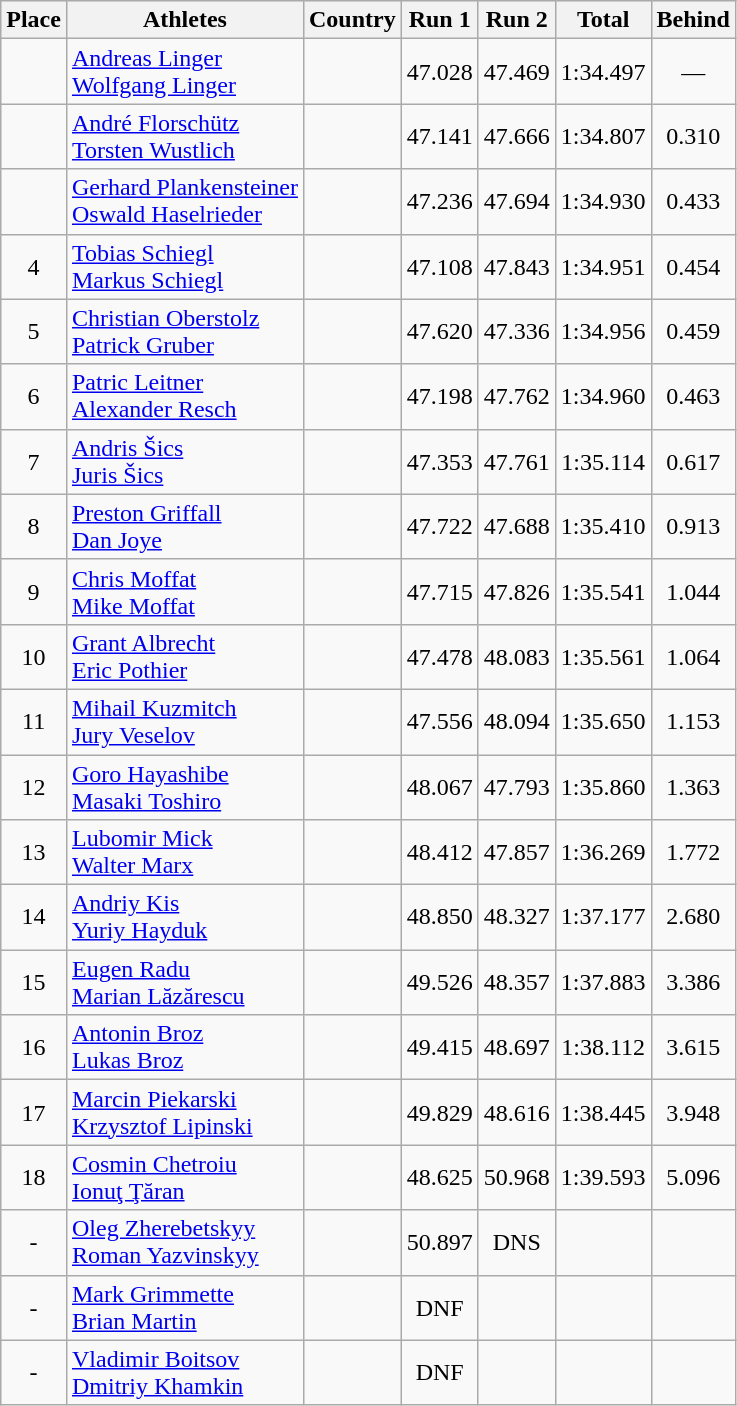<table class="wikitable sortable" style="text-align:center">
<tr bgcolor=efefef>
<th>Place</th>
<th>Athletes</th>
<th>Country</th>
<th>Run 1</th>
<th>Run 2</th>
<th>Total</th>
<th>Behind</th>
</tr>
<tr>
<td> </td>
<td align=left><a href='#'>Andreas Linger</a> <br> <a href='#'>Wolfgang Linger</a></td>
<td align=left></td>
<td>47.028</td>
<td>47.469</td>
<td>1:34.497</td>
<td>—</td>
</tr>
<tr>
<td> </td>
<td align=left><a href='#'>André Florschütz</a> <br> <a href='#'>Torsten Wustlich</a></td>
<td align=left></td>
<td>47.141</td>
<td>47.666</td>
<td>1:34.807</td>
<td>0.310</td>
</tr>
<tr>
<td> </td>
<td align=left><a href='#'>Gerhard Plankensteiner</a> <br> <a href='#'>Oswald Haselrieder</a></td>
<td align=left></td>
<td>47.236</td>
<td>47.694</td>
<td>1:34.930</td>
<td>0.433</td>
</tr>
<tr>
<td>4</td>
<td align=left><a href='#'>Tobias Schiegl</a> <br> <a href='#'>Markus Schiegl</a></td>
<td align=left></td>
<td>47.108</td>
<td>47.843</td>
<td>1:34.951</td>
<td>0.454</td>
</tr>
<tr>
<td>5</td>
<td align=left><a href='#'>Christian Oberstolz</a> <br> <a href='#'>Patrick Gruber</a></td>
<td align=left></td>
<td>47.620</td>
<td>47.336</td>
<td>1:34.956</td>
<td>0.459</td>
</tr>
<tr>
<td>6</td>
<td align=left><a href='#'>Patric Leitner</a> <br> <a href='#'>Alexander Resch</a></td>
<td align=left></td>
<td>47.198</td>
<td>47.762</td>
<td>1:34.960</td>
<td>0.463</td>
</tr>
<tr>
<td>7</td>
<td align=left><a href='#'>Andris Šics</a> <br> <a href='#'>Juris Šics</a></td>
<td align=left></td>
<td>47.353</td>
<td>47.761</td>
<td>1:35.114</td>
<td>0.617</td>
</tr>
<tr>
<td>8</td>
<td align=left><a href='#'>Preston Griffall</a> <br> <a href='#'>Dan Joye</a></td>
<td align=left></td>
<td>47.722</td>
<td>47.688</td>
<td>1:35.410</td>
<td>0.913</td>
</tr>
<tr>
<td>9</td>
<td align=left><a href='#'>Chris Moffat</a> <br> <a href='#'>Mike Moffat</a></td>
<td align=left></td>
<td>47.715</td>
<td>47.826</td>
<td>1:35.541</td>
<td>1.044</td>
</tr>
<tr>
<td>10</td>
<td align=left><a href='#'>Grant Albrecht</a> <br> <a href='#'>Eric Pothier</a></td>
<td align=left></td>
<td>47.478</td>
<td>48.083</td>
<td>1:35.561</td>
<td>1.064</td>
</tr>
<tr>
<td>11</td>
<td align=left><a href='#'>Mihail Kuzmitch</a> <br> <a href='#'>Jury Veselov</a></td>
<td align=left></td>
<td>47.556</td>
<td>48.094</td>
<td>1:35.650</td>
<td>1.153</td>
</tr>
<tr>
<td>12</td>
<td align=left><a href='#'>Goro Hayashibe</a> <br> <a href='#'>Masaki Toshiro</a></td>
<td align=left></td>
<td>48.067</td>
<td>47.793</td>
<td>1:35.860</td>
<td>1.363</td>
</tr>
<tr>
<td>13</td>
<td align=left><a href='#'>Lubomir Mick</a> <br> <a href='#'>Walter Marx</a></td>
<td align=left></td>
<td>48.412</td>
<td>47.857</td>
<td>1:36.269</td>
<td>1.772</td>
</tr>
<tr>
<td>14</td>
<td align=left><a href='#'>Andriy Kis</a> <br> <a href='#'>Yuriy Hayduk</a></td>
<td align=left></td>
<td>48.850</td>
<td>48.327</td>
<td>1:37.177</td>
<td>2.680</td>
</tr>
<tr>
<td>15</td>
<td align=left><a href='#'>Eugen Radu</a> <br> <a href='#'>Marian Lăzărescu</a></td>
<td align=left></td>
<td>49.526</td>
<td>48.357</td>
<td>1:37.883</td>
<td>3.386</td>
</tr>
<tr>
<td>16</td>
<td align=left><a href='#'>Antonin Broz</a> <br> <a href='#'>Lukas Broz</a></td>
<td align=left></td>
<td>49.415</td>
<td>48.697</td>
<td>1:38.112</td>
<td>3.615</td>
</tr>
<tr>
<td>17</td>
<td align=left><a href='#'>Marcin Piekarski</a> <br> <a href='#'>Krzysztof Lipinski</a></td>
<td align=left></td>
<td>49.829</td>
<td>48.616</td>
<td>1:38.445</td>
<td>3.948</td>
</tr>
<tr>
<td>18</td>
<td align=left><a href='#'>Cosmin Chetroiu</a> <br> <a href='#'>Ionuţ Ţăran</a></td>
<td align=left></td>
<td>48.625</td>
<td>50.968</td>
<td>1:39.593</td>
<td>5.096</td>
</tr>
<tr>
<td> -</td>
<td align=left><a href='#'>Oleg Zherebetskyy</a> <br> <a href='#'>Roman Yazvinskyy</a></td>
<td align=left></td>
<td>50.897</td>
<td>DNS</td>
<td></td>
<td></td>
</tr>
<tr>
<td> -</td>
<td align=left><a href='#'>Mark Grimmette</a> <br> <a href='#'>Brian Martin</a></td>
<td align=left></td>
<td>DNF</td>
<td></td>
<td></td>
<td></td>
</tr>
<tr>
<td> -</td>
<td align=left><a href='#'>Vladimir Boitsov</a> <br> <a href='#'>Dmitriy Khamkin</a></td>
<td align=left></td>
<td>DNF</td>
<td></td>
<td></td>
<td></td>
</tr>
</table>
